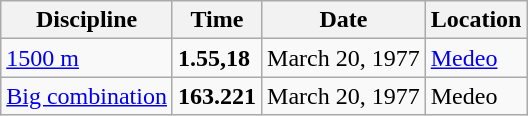<table class='wikitable'>
<tr>
<th>Discipline</th>
<th>Time</th>
<th>Date</th>
<th>Location</th>
</tr>
<tr>
<td><a href='#'>1500 m</a></td>
<td><strong>1.55,18</strong></td>
<td>March 20, 1977</td>
<td align=left> <a href='#'>Medeo</a></td>
</tr>
<tr>
<td><a href='#'>Big combination</a></td>
<td><strong>163.221</strong></td>
<td>March 20, 1977</td>
<td align=left> Medeo</td>
</tr>
</table>
